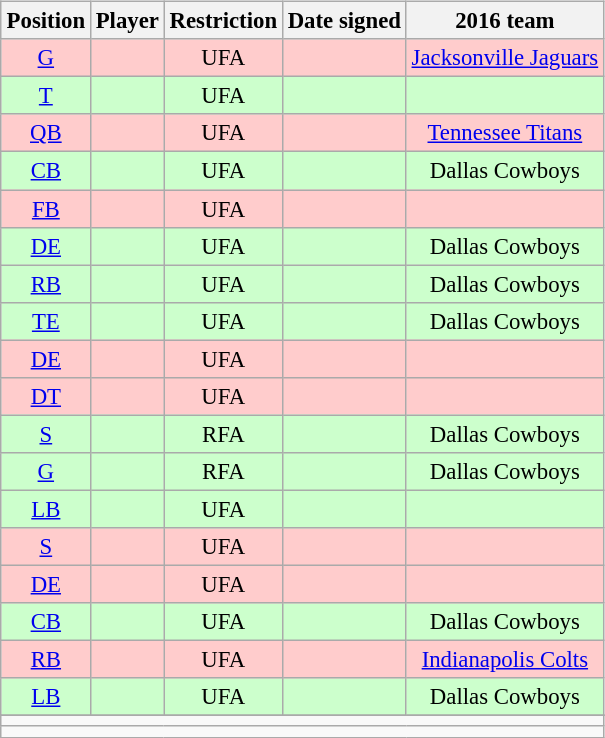<table class="wikitable sortable" align="right" style="font-size: 95%;">
<tr>
<th>Position</th>
<th>Player</th>
<th>Restriction</th>
<th>Date signed</th>
<th>2016 team</th>
</tr>
<tr style="background:#fcc; text-align:center;">
<td><a href='#'>G</a></td>
<td></td>
<td>UFA</td>
<td></td>
<td><a href='#'>Jacksonville Jaguars</a></td>
</tr>
<tr style="background:#cfc; text-align:center;">
<td><a href='#'>T</a></td>
<td></td>
<td>UFA</td>
<td></td>
<td></td>
</tr>
<tr style="background:#fcc; text-align:center;">
<td><a href='#'>QB</a></td>
<td></td>
<td>UFA</td>
<td></td>
<td><a href='#'>Tennessee Titans</a></td>
</tr>
<tr style="background:#cfc; text-align:center;">
<td><a href='#'>CB</a></td>
<td></td>
<td>UFA</td>
<td></td>
<td>Dallas Cowboys</td>
</tr>
<tr style="background:#fcc; text-align:center;">
<td><a href='#'>FB</a></td>
<td></td>
<td>UFA</td>
<td></td>
<td></td>
</tr>
<tr style="background:#cfc; text-align:center;">
<td><a href='#'>DE</a></td>
<td></td>
<td>UFA</td>
<td></td>
<td>Dallas Cowboys</td>
</tr>
<tr style="background:#cfc; text-align:center;">
<td><a href='#'>RB</a></td>
<td></td>
<td>UFA</td>
<td></td>
<td>Dallas Cowboys</td>
</tr>
<tr style="background:#cfc; text-align:center;">
<td><a href='#'>TE</a></td>
<td></td>
<td>UFA</td>
<td></td>
<td>Dallas Cowboys</td>
</tr>
<tr style="background:#fcc; text-align:center;">
<td><a href='#'>DE</a></td>
<td></td>
<td>UFA</td>
<td></td>
<td></td>
</tr>
<tr style="background:#fcc; text-align:center;">
<td><a href='#'>DT</a></td>
<td></td>
<td>UFA</td>
<td></td>
<td></td>
</tr>
<tr style="background:#cfc; text-align:center;">
<td><a href='#'>S</a></td>
<td></td>
<td>RFA</td>
<td></td>
<td>Dallas Cowboys</td>
</tr>
<tr style="background:#cfc; text-align:center;">
<td><a href='#'>G</a></td>
<td></td>
<td>RFA</td>
<td></td>
<td>Dallas Cowboys</td>
</tr>
<tr style="background:#cfc; text-align:center;">
<td><a href='#'>LB</a></td>
<td></td>
<td>UFA</td>
<td></td>
<td></td>
</tr>
<tr style="background:#fcc; text-align:center;">
<td><a href='#'>S</a></td>
<td></td>
<td>UFA</td>
<td></td>
<td></td>
</tr>
<tr style="background:#fcc; text-align:center;">
<td><a href='#'>DE</a></td>
<td></td>
<td>UFA</td>
<td></td>
<td></td>
</tr>
<tr style="background:#cfc; text-align:center;">
<td><a href='#'>CB</a></td>
<td></td>
<td>UFA</td>
<td></td>
<td>Dallas Cowboys</td>
</tr>
<tr style="background:#fcc; text-align:center;">
<td><a href='#'>RB</a></td>
<td></td>
<td>UFA</td>
<td></td>
<td><a href='#'>Indianapolis Colts</a></td>
</tr>
<tr style="background:#cfc; text-align:center;">
<td><a href='#'>LB</a></td>
<td></td>
<td>UFA</td>
<td></td>
<td>Dallas Cowboys</td>
</tr>
<tr style="background:#cfc; text-align:center;">
</tr>
<tr class="sortbottom">
<td colspan="5" style="text-align:center;"></td>
</tr>
<tr class="sortbottom">
<td colspan="5" style="text-align:center;"></td>
</tr>
</table>
